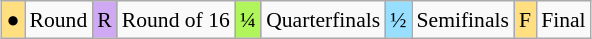<table class="wikitable" style="margin:0.5em auto; font-size:90%; line-height:1.25em; text-align:center;">
<tr>
<td bgcolor="#FFDF80" align=center>●</td>
<td>Round</td>
<td bgcolor="#D0A9F5" align=center>R</td>
<td>Round of 16</td>
<td bgcolor="#AFF55B" align=center>¼</td>
<td>Quarterfinals</td>
<td bgcolor="#97DEFF" align=center>½</td>
<td>Semifinals</td>
<td bgcolor="#FFDF80" align=center>F</td>
<td>Final</td>
</tr>
</table>
